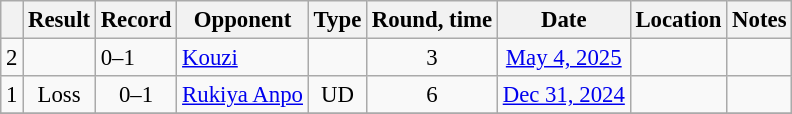<table class="wikitable" style="text-align:center; font-size:95%">
<tr>
<th></th>
<th>Result</th>
<th>Record</th>
<th>Opponent</th>
<th>Type</th>
<th>Round, time</th>
<th>Date</th>
<th>Location</th>
<th>Notes</th>
</tr>
<tr>
<td>2</td>
<td></td>
<td style="text-align:left;">0–1 </td>
<td style="text-align:left;"><a href='#'>Kouzi</a></td>
<td></td>
<td>3</td>
<td><a href='#'>May 4, 2025</a></td>
<td style="text-align:left;"></td>
<td></td>
</tr>
<tr>
<td>1</td>
<td>Loss</td>
<td>0–1</td>
<td style="text-align:left;"><a href='#'>Rukiya Anpo</a></td>
<td>UD</td>
<td>6</td>
<td><a href='#'>Dec 31, 2024</a></td>
<td style="text-align:left;"></td>
<td style="text-align:left;"></td>
</tr>
<tr>
</tr>
</table>
